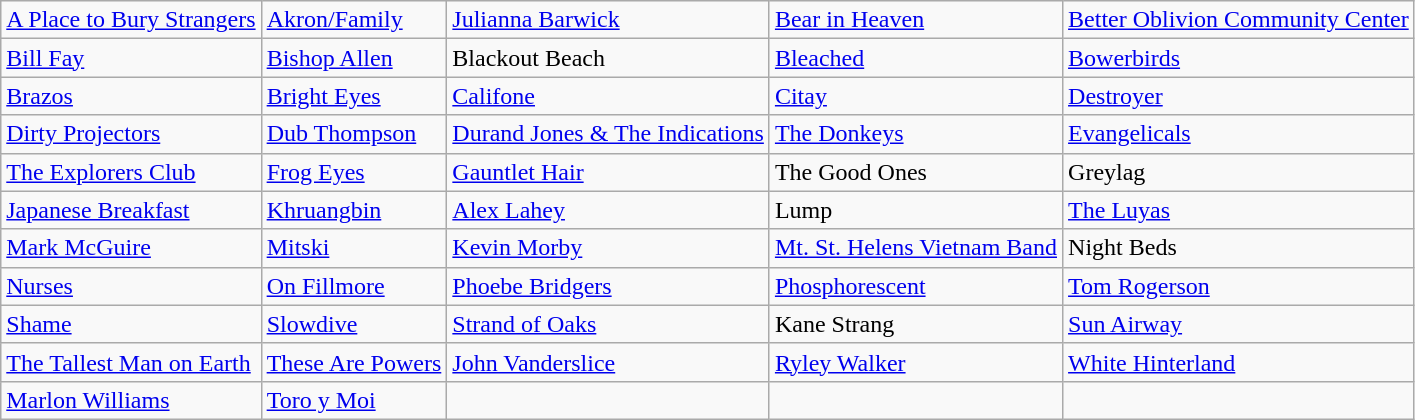<table class="wikitable">
<tr>
<td><a href='#'>A Place to Bury Strangers</a></td>
<td><a href='#'>Akron/Family</a></td>
<td><a href='#'>Julianna Barwick</a></td>
<td><a href='#'>Bear in Heaven</a></td>
<td><a href='#'>Better Oblivion Community Center</a></td>
</tr>
<tr>
<td><a href='#'>Bill Fay</a></td>
<td><a href='#'>Bishop Allen</a></td>
<td>Blackout Beach</td>
<td><a href='#'>Bleached</a></td>
<td><a href='#'>Bowerbirds</a></td>
</tr>
<tr>
<td><a href='#'>Brazos</a></td>
<td><a href='#'>Bright Eyes</a></td>
<td><a href='#'>Califone</a></td>
<td><a href='#'>Citay</a></td>
<td><a href='#'>Destroyer</a></td>
</tr>
<tr>
<td><a href='#'>Dirty Projectors</a></td>
<td><a href='#'>Dub Thompson</a></td>
<td><a href='#'>Durand Jones & The Indications</a></td>
<td><a href='#'>The Donkeys</a></td>
<td><a href='#'>Evangelicals</a></td>
</tr>
<tr>
<td><a href='#'>The Explorers Club</a></td>
<td><a href='#'>Frog Eyes</a></td>
<td><a href='#'>Gauntlet Hair</a></td>
<td>The Good Ones</td>
<td>Greylag</td>
</tr>
<tr>
<td><a href='#'>Japanese Breakfast</a></td>
<td><a href='#'>Khruangbin</a></td>
<td><a href='#'>Alex Lahey</a></td>
<td>Lump</td>
<td><a href='#'>The Luyas</a></td>
</tr>
<tr>
<td><a href='#'>Mark McGuire</a></td>
<td><a href='#'>Mitski</a></td>
<td><a href='#'>Kevin Morby</a></td>
<td><a href='#'>Mt. St. Helens Vietnam Band</a></td>
<td>Night Beds</td>
</tr>
<tr>
<td><a href='#'>Nurses</a></td>
<td><a href='#'>On Fillmore</a></td>
<td><a href='#'>Phoebe Bridgers</a></td>
<td><a href='#'>Phosphorescent</a></td>
<td><a href='#'>Tom Rogerson</a></td>
</tr>
<tr>
<td><a href='#'>Shame</a></td>
<td><a href='#'>Slowdive</a></td>
<td><a href='#'>Strand of Oaks</a></td>
<td>Kane Strang</td>
<td><a href='#'>Sun Airway</a></td>
</tr>
<tr>
<td><a href='#'>The Tallest Man on Earth</a></td>
<td><a href='#'>These Are Powers</a></td>
<td><a href='#'>John Vanderslice</a></td>
<td><a href='#'>Ryley Walker</a></td>
<td><a href='#'>White Hinterland</a></td>
</tr>
<tr>
<td><a href='#'>Marlon Williams</a></td>
<td><a href='#'>Toro y Moi</a></td>
<td></td>
<td></td>
<td></td>
</tr>
</table>
